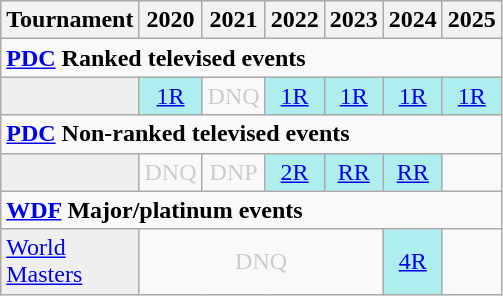<table class=wikitable style="width:25%; margin:0">
<tr>
<th>Tournament</th>
<th>2020</th>
<th>2021</th>
<th>2022</th>
<th>2023</th>
<th>2024</th>
<th>2025</th>
</tr>
<tr>
<td colspan="28" align="left"><strong><a href='#'>PDC</a> Ranked televised events</strong></td>
</tr>
<tr>
<td style="background:#efefef;" align="left"></td>
<td style="text-align:center; background:#afeeee;"><a href='#'>1R</a></td>
<td style="text-align:center; color:#ccc;">DNQ</td>
<td style="text-align:center; background:#afeeee;"><a href='#'>1R</a></td>
<td style="text-align:center; background:#afeeee;"><a href='#'>1R</a></td>
<td style="text-align:center; background:#afeeee;"><a href='#'>1R</a></td>
<td style="text-align:center; background:#afeeee;"><a href='#'>1R</a></td>
</tr>
<tr>
<td colspan="20" align="left"><strong><a href='#'>PDC</a> Non-ranked televised events</strong></td>
</tr>
<tr>
<td style="background:#efefef;" align=left></td>
<td style="text-align:center; color:#ccc;">DNQ</td>
<td style="text-align:center; color:#ccc;">DNP</td>
<td style="text-align:center; background:#afeeee;"><a href='#'>2R</a></td>
<td style="text-align:center; background:#afeeee;"><a href='#'>RR</a></td>
<td style="text-align:center; background:#afeeee;"><a href='#'>RR</a></td>
<td style="text-align:center; color:#ccc;"></td>
</tr>
<tr>
<td colspan="10" style="text-align:left"><strong><a href='#'>WDF</a> Major/platinum events</strong></td>
</tr>
<tr>
<td style="background:#efefef;"><a href='#'>World Masters</a></td>
<td colspan="4" style="text-align:center; color:#ccc;">DNQ</td>
<td style="text-align:center; background:#afeeee;"><a href='#'>4R</a></td>
<td style="text-align:center; color:#ccc;"></td>
</tr>
</table>
